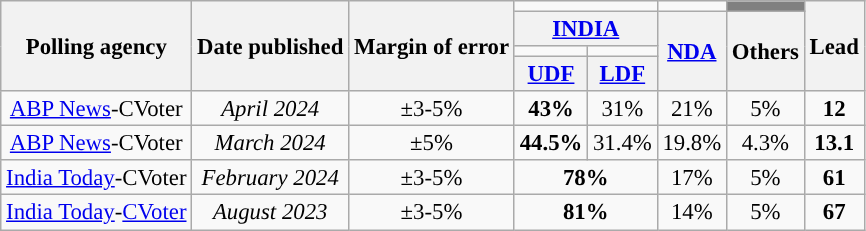<table class="wikitable sortable" style="text-align:center;font-size:95%;line-height:16px">
<tr>
<th rowspan="4">Polling agency</th>
<th rowspan="4">Date published</th>
<th rowspan="4">Margin of error</th>
<td colspan="2"></td>
<td colspan="1"></td>
<td colspan="1" bgcolor="grey"></td>
<th rowspan="4">Lead</th>
</tr>
<tr>
<th colspan="2"><a href='#'>INDIA</a></th>
<th rowspan="3"><a href='#'>NDA</a></th>
<th rowspan="3">Others</th>
</tr>
<tr>
<td rowspan="1"></td>
<td rowspan="1"></td>
</tr>
<tr>
<th rowspan="1"><a href='#'>UDF</a></th>
<th rowspan="1"><a href='#'>LDF</a></th>
</tr>
<tr>
<td><a href='#'>ABP News</a>-CVoter</td>
<td><em>April 2024</em></td>
<td>±3-5%</td>
<td><strong>43%</strong></td>
<td>31%</td>
<td>21%</td>
<td>5%</td>
<td><strong>12</strong></td>
</tr>
<tr>
<td><a href='#'>ABP News</a>-CVoter</td>
<td><em>March 2024</em></td>
<td>±5%</td>
<td><strong>44.5%</strong></td>
<td>31.4%</td>
<td>19.8%</td>
<td>4.3%</td>
<td><strong>13.1</strong></td>
</tr>
<tr>
<td><a href='#'>India Today</a>-CVoter</td>
<td><em>February 2024</em></td>
<td>±3-5%</td>
<td colspan="2"><strong>78%</strong></td>
<td>17%</td>
<td>5%</td>
<td><strong>61</strong></td>
</tr>
<tr>
<td><a href='#'>India Today</a>-<a href='#'>CVoter</a></td>
<td><em>August 2023</em></td>
<td>±3-5%</td>
<td colspan="2"><strong>81%</strong></td>
<td>14%</td>
<td>5%</td>
<td><strong>67</strong></td>
</tr>
</table>
